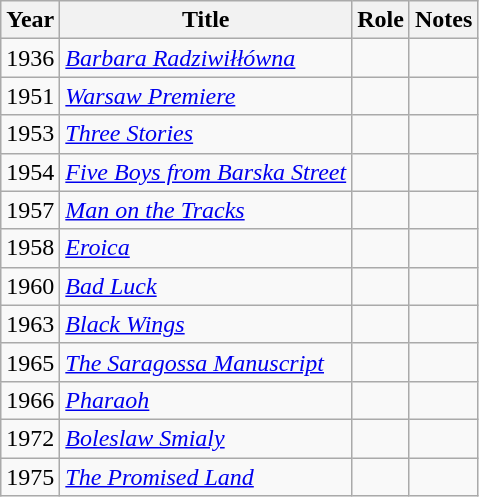<table class="wikitable sortable">
<tr>
<th>Year</th>
<th>Title</th>
<th>Role</th>
<th class="unsortable">Notes</th>
</tr>
<tr>
<td>1936</td>
<td><em><a href='#'>Barbara Radziwiłłówna</a></em></td>
<td></td>
<td></td>
</tr>
<tr>
<td>1951</td>
<td><em><a href='#'>Warsaw Premiere</a></em></td>
<td></td>
<td></td>
</tr>
<tr>
<td>1953</td>
<td><em><a href='#'>Three Stories</a></em></td>
<td></td>
<td></td>
</tr>
<tr>
<td>1954</td>
<td><em><a href='#'>Five Boys from Barska Street</a></em></td>
<td></td>
<td></td>
</tr>
<tr>
<td>1957</td>
<td><em><a href='#'>Man on the Tracks</a></em></td>
<td></td>
<td></td>
</tr>
<tr>
<td>1958</td>
<td><em><a href='#'>Eroica</a></em></td>
<td></td>
<td></td>
</tr>
<tr>
<td>1960</td>
<td><em><a href='#'>Bad Luck</a></em></td>
<td></td>
<td></td>
</tr>
<tr>
<td>1963</td>
<td><em><a href='#'>Black Wings</a></em></td>
<td></td>
<td></td>
</tr>
<tr>
<td>1965</td>
<td><em><a href='#'>The Saragossa Manuscript</a></em></td>
<td></td>
<td></td>
</tr>
<tr>
<td>1966</td>
<td><em><a href='#'>Pharaoh</a></em></td>
<td></td>
<td></td>
</tr>
<tr>
<td>1972</td>
<td><em><a href='#'>Boleslaw Smialy</a></em></td>
<td></td>
<td></td>
</tr>
<tr>
<td>1975</td>
<td><em><a href='#'>The Promised Land</a></em></td>
<td></td>
<td></td>
</tr>
</table>
